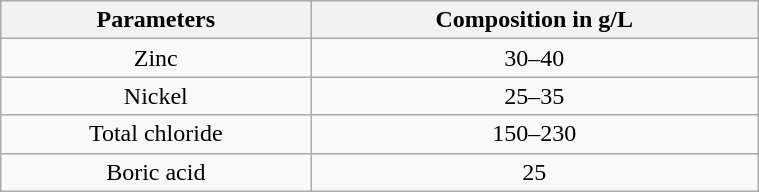<table class="wikitable" style="text-align:center; width:40%;">
<tr>
<th scope=col>Parameters</th>
<th scope=col>Composition in g/L</th>
</tr>
<tr>
<td>Zinc</td>
<td>30–40</td>
</tr>
<tr>
<td>Nickel</td>
<td>25–35</td>
</tr>
<tr>
<td>Total chloride</td>
<td>150–230</td>
</tr>
<tr>
<td>Boric acid</td>
<td>25</td>
</tr>
</table>
